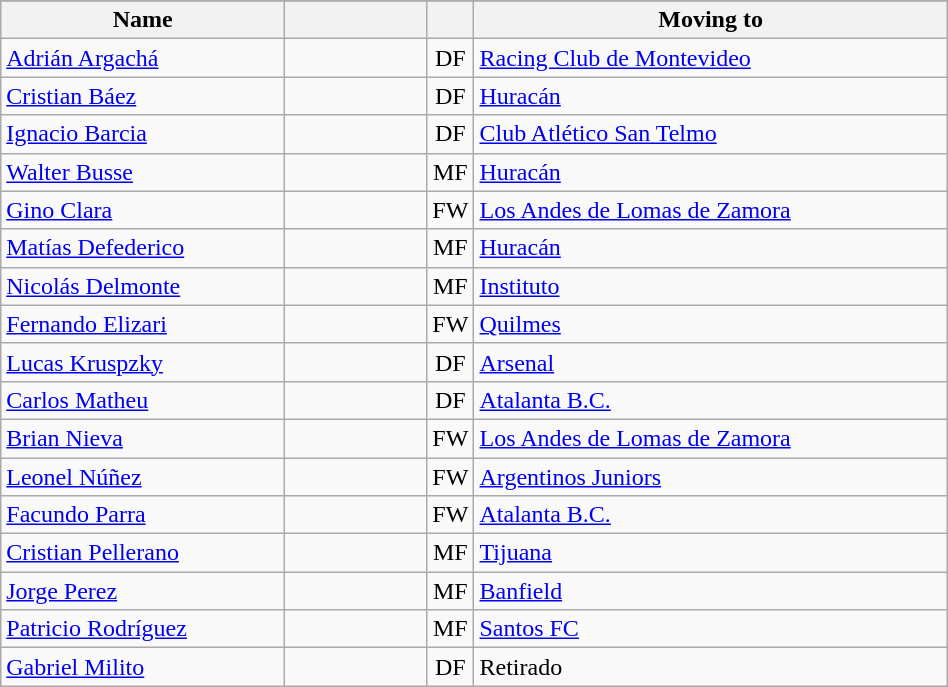<table class="wikitable" style="text-align: center; width:50%">
<tr>
</tr>
<tr>
<th width=30% align="center">Name</th>
<th width=15% align="center"></th>
<th width=5% align="center"></th>
<th width=50% align="center">Moving to</th>
</tr>
<tr>
<td align=left><a href='#'>Adrián Argachá</a></td>
<td></td>
<td>DF</td>
<td align=left> <a href='#'>Racing Club de Montevideo</a></td>
</tr>
<tr>
<td align=left><a href='#'>Cristian Báez</a></td>
<td></td>
<td>DF</td>
<td align=left> <a href='#'>Huracán</a></td>
</tr>
<tr>
<td align=left><a href='#'>Ignacio Barcia</a></td>
<td></td>
<td>DF</td>
<td align=left> <a href='#'>Club Atlético San Telmo</a></td>
</tr>
<tr>
<td align=left><a href='#'>Walter Busse</a></td>
<td></td>
<td>MF</td>
<td align=left> <a href='#'>Huracán</a></td>
</tr>
<tr>
<td align=left><a href='#'>Gino Clara</a></td>
<td></td>
<td>FW</td>
<td align=left> <a href='#'>Los Andes de Lomas de Zamora</a></td>
</tr>
<tr>
<td align=left><a href='#'>Matías Defederico</a></td>
<td></td>
<td>MF</td>
<td align=left> <a href='#'>Huracán</a></td>
</tr>
<tr>
<td align=left><a href='#'>Nicolás Delmonte</a></td>
<td></td>
<td>MF</td>
<td align=left> <a href='#'>Instituto</a></td>
</tr>
<tr>
<td align=left><a href='#'>Fernando Elizari</a></td>
<td></td>
<td>FW</td>
<td align=left> <a href='#'>Quilmes</a></td>
</tr>
<tr>
<td align=left><a href='#'>Lucas Kruspzky</a></td>
<td></td>
<td>DF</td>
<td align=left> <a href='#'>Arsenal</a></td>
</tr>
<tr>
<td align=left><a href='#'>Carlos Matheu</a></td>
<td></td>
<td>DF</td>
<td align=left> <a href='#'>Atalanta B.C.</a></td>
</tr>
<tr>
<td align=left><a href='#'>Brian Nieva</a></td>
<td></td>
<td>FW</td>
<td align=left> <a href='#'>Los Andes de Lomas de Zamora</a></td>
</tr>
<tr>
<td align=left><a href='#'>Leonel Núñez</a></td>
<td></td>
<td>FW</td>
<td align=left> <a href='#'>Argentinos Juniors</a></td>
</tr>
<tr>
<td align=left><a href='#'>Facundo Parra</a></td>
<td></td>
<td>FW</td>
<td align=left> <a href='#'>Atalanta B.C.</a></td>
</tr>
<tr>
<td align=left><a href='#'>Cristian Pellerano</a></td>
<td></td>
<td>MF</td>
<td align=left> <a href='#'>Tijuana</a></td>
</tr>
<tr>
<td align=left><a href='#'>Jorge Perez</a></td>
<td></td>
<td>MF</td>
<td align=left> <a href='#'>Banfield</a></td>
</tr>
<tr>
<td align=left><a href='#'>Patricio Rodríguez</a></td>
<td></td>
<td>MF</td>
<td align=left> <a href='#'>Santos FC</a></td>
</tr>
<tr>
<td align=left><a href='#'>Gabriel Milito</a></td>
<td></td>
<td>DF</td>
<td align=left>Retirado</td>
</tr>
</table>
